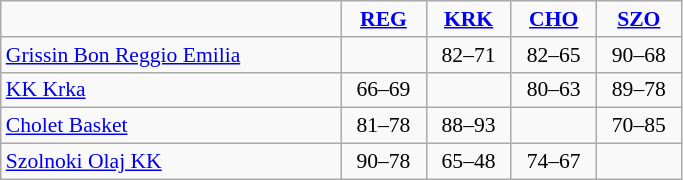<table style="font-size: 90%; text-align: center" class="wikitable">
<tr>
<td width=220></td>
<td width=50><strong><a href='#'>REG</a></strong></td>
<td width=50><strong><a href='#'>KRK</a></strong></td>
<td width=50><strong><a href='#'>CHO</a></strong></td>
<td width=50><strong><a href='#'>SZO</a></strong></td>
</tr>
<tr>
<td align=left> <a href='#'>Grissin Bon Reggio Emilia</a></td>
<td></td>
<td>82–71</td>
<td>82–65</td>
<td>90–68</td>
</tr>
<tr>
<td align=left> <a href='#'>KK Krka</a></td>
<td>66–69</td>
<td></td>
<td>80–63</td>
<td>89–78</td>
</tr>
<tr>
<td align=left> <a href='#'>Cholet Basket</a></td>
<td>81–78</td>
<td>88–93</td>
<td></td>
<td>70–85</td>
</tr>
<tr>
<td align=left> <a href='#'>Szolnoki Olaj KK</a></td>
<td>90–78</td>
<td>65–48</td>
<td>74–67</td>
<td></td>
</tr>
</table>
